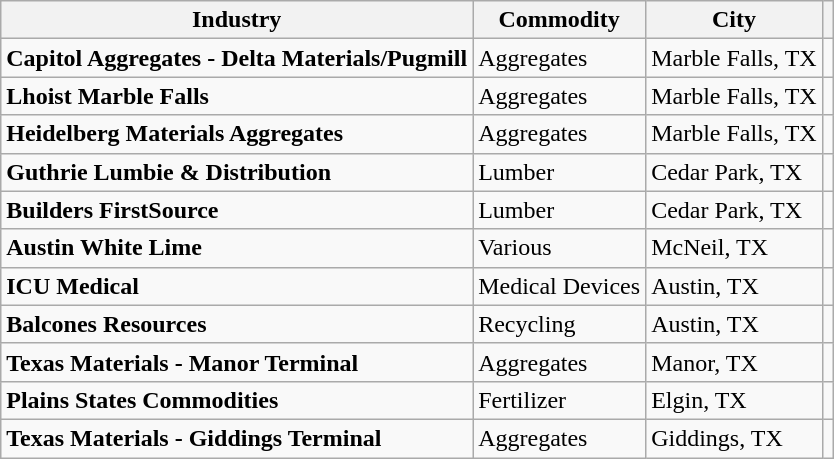<table class="wikitable">
<tr>
<th>Industry</th>
<th>Commodity</th>
<th>City</th>
<th></th>
</tr>
<tr>
<td><strong>Capitol Aggregates - Delta Materials/Pugmill</strong></td>
<td>Aggregates</td>
<td>Marble Falls, TX</td>
<td></td>
</tr>
<tr>
<td><strong>Lhoist Marble Falls</strong></td>
<td>Aggregates</td>
<td>Marble Falls, TX</td>
<td></td>
</tr>
<tr>
<td><strong>Heidelberg Materials Aggregates</strong></td>
<td>Aggregates</td>
<td>Marble Falls, TX</td>
<td></td>
</tr>
<tr>
<td><strong>Guthrie Lumbie & Distribution</strong></td>
<td>Lumber</td>
<td>Cedar Park, TX</td>
<td></td>
</tr>
<tr>
<td><strong>Builders FirstSource</strong></td>
<td>Lumber</td>
<td>Cedar Park, TX</td>
<td></td>
</tr>
<tr>
<td><strong>Austin White Lime</strong></td>
<td>Various</td>
<td>McNeil, TX</td>
<td></td>
</tr>
<tr>
<td><strong>ICU Medical</strong></td>
<td>Medical Devices</td>
<td>Austin, TX</td>
<td></td>
</tr>
<tr>
<td><strong>Balcones Resources</strong></td>
<td>Recycling</td>
<td>Austin, TX</td>
<td></td>
</tr>
<tr>
<td><strong>Texas Materials - Manor Terminal</strong></td>
<td>Aggregates</td>
<td>Manor, TX</td>
<td></td>
</tr>
<tr>
<td><strong>Plains States Commodities</strong></td>
<td>Fertilizer</td>
<td>Elgin, TX</td>
<td></td>
</tr>
<tr>
<td><strong>Texas Materials - Giddings Terminal</strong></td>
<td>Aggregates</td>
<td>Giddings, TX</td>
<td></td>
</tr>
</table>
